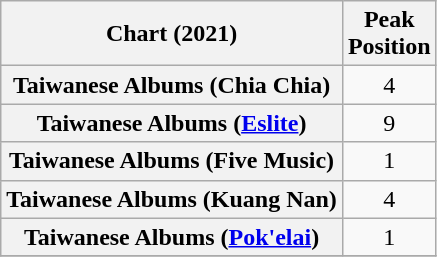<table class="wikitable sortable plainrowheaders">
<tr>
<th scope="col">Chart (2021)</th>
<th scope="col">Peak<br>Position</th>
</tr>
<tr>
<th scope="row">Taiwanese Albums (Chia Chia)</th>
<td style="text-align: center;">4</td>
</tr>
<tr>
<th scope="row">Taiwanese Albums (<a href='#'>Eslite</a>)</th>
<td style="text-align: center;">9</td>
</tr>
<tr>
<th scope="row">Taiwanese Albums (Five Music)</th>
<td style="text-align: center;">1</td>
</tr>
<tr>
<th scope="row">Taiwanese Albums (Kuang Nan)</th>
<td style="text-align: center;">4</td>
</tr>
<tr>
<th scope="row">Taiwanese Albums (<a href='#'>Pok'elai</a>)</th>
<td style="text-align: center;">1</td>
</tr>
<tr>
</tr>
</table>
